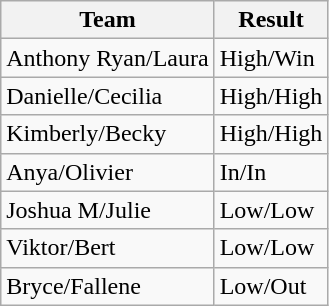<table class="wikitable">
<tr>
<th>Team</th>
<th>Result</th>
</tr>
<tr>
<td>Anthony Ryan/Laura</td>
<td>High/Win</td>
</tr>
<tr>
<td>Danielle/Cecilia</td>
<td>High/High</td>
</tr>
<tr>
<td>Kimberly/Becky</td>
<td>High/High</td>
</tr>
<tr>
<td>Anya/Olivier</td>
<td>In/In</td>
</tr>
<tr>
<td>Joshua M/Julie</td>
<td>Low/Low</td>
</tr>
<tr>
<td>Viktor/Bert</td>
<td>Low/Low</td>
</tr>
<tr>
<td>Bryce/Fallene</td>
<td>Low/Out</td>
</tr>
</table>
